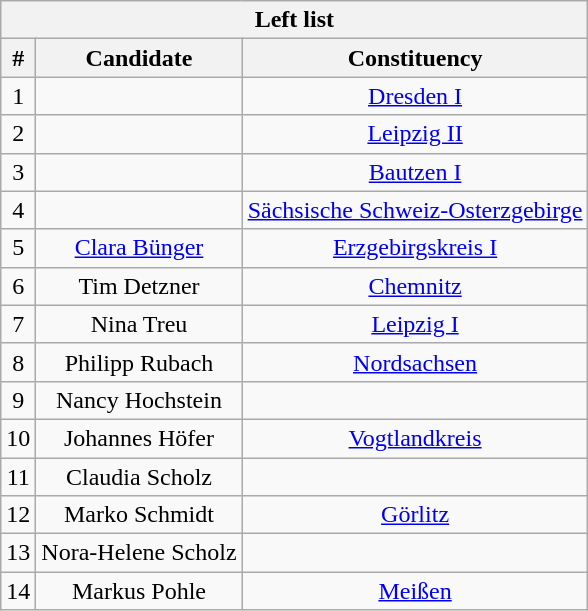<table class="wikitable mw-collapsible mw-collapsed" style="text-align:center">
<tr>
<th colspan=3>Left list</th>
</tr>
<tr>
<th>#</th>
<th>Candidate</th>
<th>Constituency</th>
</tr>
<tr>
<td>1</td>
<td></td>
<td><a href='#'>Dresden I</a></td>
</tr>
<tr>
<td>2</td>
<td></td>
<td><a href='#'>Leipzig II</a></td>
</tr>
<tr>
<td>3</td>
<td></td>
<td><a href='#'>Bautzen I</a></td>
</tr>
<tr>
<td>4</td>
<td></td>
<td><a href='#'>Sächsische Schweiz-Osterzgebirge</a></td>
</tr>
<tr>
<td>5</td>
<td><a href='#'>Clara Bünger</a></td>
<td><a href='#'>Erzgebirgskreis I</a></td>
</tr>
<tr>
<td>6</td>
<td>Tim Detzner</td>
<td><a href='#'>Chemnitz</a></td>
</tr>
<tr>
<td>7</td>
<td>Nina Treu</td>
<td><a href='#'>Leipzig I</a></td>
</tr>
<tr>
<td>8</td>
<td>Philipp Rubach</td>
<td><a href='#'>Nordsachsen</a></td>
</tr>
<tr>
<td>9</td>
<td>Nancy Hochstein</td>
<td></td>
</tr>
<tr>
<td>10</td>
<td>Johannes Höfer</td>
<td><a href='#'>Vogtlandkreis</a></td>
</tr>
<tr>
<td>11</td>
<td>Claudia Scholz</td>
<td></td>
</tr>
<tr>
<td>12</td>
<td>Marko Schmidt</td>
<td><a href='#'>Görlitz</a></td>
</tr>
<tr>
<td>13</td>
<td>Nora-Helene Scholz</td>
<td></td>
</tr>
<tr>
<td>14</td>
<td>Markus Pohle</td>
<td><a href='#'>Meißen</a></td>
</tr>
</table>
